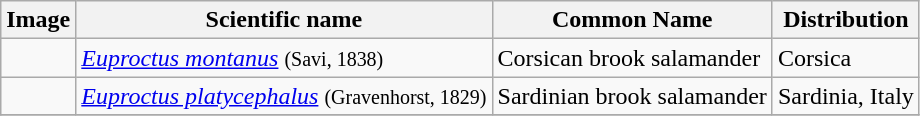<table class="wikitable">
<tr>
<th>Image</th>
<th>Scientific name</th>
<th>Common Name</th>
<th>Distribution</th>
</tr>
<tr>
<td></td>
<td><em><a href='#'>Euproctus montanus</a></em> <small>(Savi, 1838)</small></td>
<td>Corsican brook salamander</td>
<td>Corsica</td>
</tr>
<tr>
<td></td>
<td><em><a href='#'>Euproctus platycephalus</a></em> <small>(Gravenhorst, 1829)</small></td>
<td>Sardinian brook salamander</td>
<td>Sardinia, Italy</td>
</tr>
<tr>
</tr>
</table>
